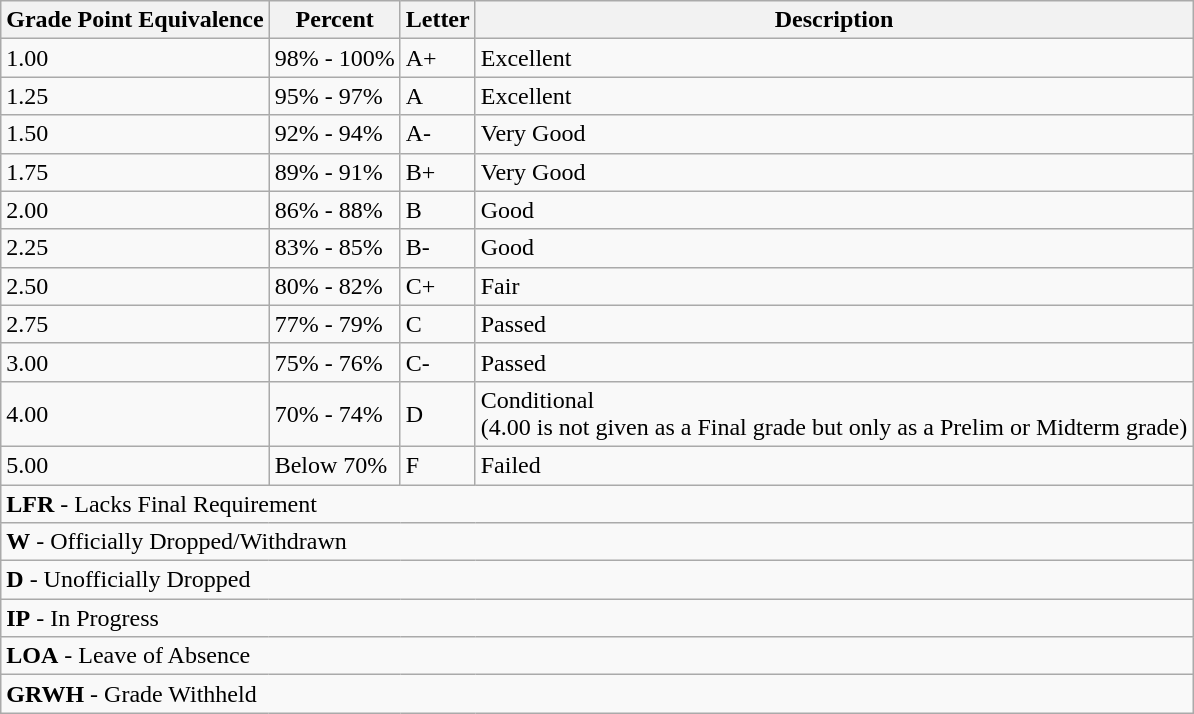<table class="wikitable">
<tr>
<th>Grade Point Equivalence</th>
<th>Percent</th>
<th>Letter</th>
<th>Description</th>
</tr>
<tr>
<td>1.00</td>
<td>98% - 100%</td>
<td>A+</td>
<td>Excellent</td>
</tr>
<tr>
<td>1.25</td>
<td>95% - 97%</td>
<td>A</td>
<td>Excellent</td>
</tr>
<tr>
<td>1.50</td>
<td>92% - 94%</td>
<td>A-</td>
<td>Very Good</td>
</tr>
<tr>
<td>1.75</td>
<td>89% - 91%</td>
<td>B+</td>
<td>Very Good</td>
</tr>
<tr>
<td>2.00</td>
<td>86% - 88%</td>
<td>B</td>
<td>Good</td>
</tr>
<tr>
<td>2.25</td>
<td>83% - 85%</td>
<td>B-</td>
<td>Good</td>
</tr>
<tr>
<td>2.50</td>
<td>80% - 82%</td>
<td>C+</td>
<td>Fair</td>
</tr>
<tr>
<td>2.75</td>
<td>77% - 79%</td>
<td>C</td>
<td>Passed</td>
</tr>
<tr>
<td>3.00</td>
<td>75% - 76%</td>
<td>C-</td>
<td>Passed</td>
</tr>
<tr>
<td>4.00</td>
<td>70% - 74%</td>
<td>D</td>
<td>Conditional<br>(4.00 is not given as a Final grade but only as a Prelim or Midterm grade)</td>
</tr>
<tr>
<td>5.00</td>
<td>Below 70%</td>
<td>F</td>
<td>Failed</td>
</tr>
<tr>
<td colspan="4"><strong>LFR</strong> - Lacks Final Requirement</td>
</tr>
<tr>
<td colspan="4"><strong>W</strong> - Officially Dropped/Withdrawn</td>
</tr>
<tr>
<td colspan="4"><strong>D</strong> - Unofficially Dropped</td>
</tr>
<tr>
<td colspan="4"><strong>IP</strong> - In Progress</td>
</tr>
<tr>
<td colspan="4"><strong>LOA</strong> - Leave of Absence</td>
</tr>
<tr>
<td colspan="4"><strong>GRWH</strong> - Grade Withheld</td>
</tr>
</table>
